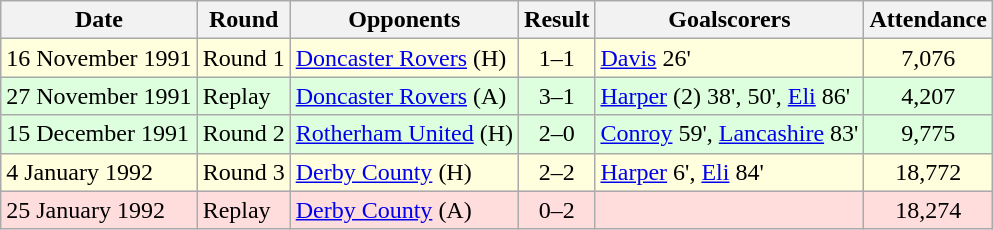<table class="wikitable">
<tr>
<th>Date</th>
<th>Round</th>
<th>Opponents</th>
<th>Result</th>
<th>Goalscorers</th>
<th>Attendance</th>
</tr>
<tr bgcolor="#ffffdd">
<td>16 November 1991</td>
<td>Round 1</td>
<td><a href='#'>Doncaster Rovers</a> (H)</td>
<td align="center">1–1</td>
<td><a href='#'>Davis</a> 26'</td>
<td align="center">7,076</td>
</tr>
<tr bgcolor="#ddffdd">
<td>27 November 1991</td>
<td>Replay</td>
<td><a href='#'>Doncaster Rovers</a> (A)</td>
<td align="center">3–1</td>
<td><a href='#'>Harper</a> (2) 38', 50', <a href='#'>Eli</a> 86'</td>
<td align="center">4,207</td>
</tr>
<tr bgcolor="#ddffdd">
<td>15 December 1991</td>
<td>Round 2</td>
<td><a href='#'>Rotherham United</a> (H)</td>
<td align="center">2–0</td>
<td><a href='#'>Conroy</a> 59', <a href='#'>Lancashire</a> 83'</td>
<td align="center">9,775</td>
</tr>
<tr bgcolor="#ffffdd">
<td>4 January 1992</td>
<td>Round 3</td>
<td><a href='#'>Derby County</a> (H)</td>
<td align="center">2–2</td>
<td><a href='#'>Harper</a> 6', <a href='#'>Eli</a> 84'</td>
<td align="center">18,772</td>
</tr>
<tr bgcolor="#ffdddd">
<td>25 January 1992</td>
<td>Replay</td>
<td><a href='#'>Derby County</a> (A)</td>
<td align="center">0–2</td>
<td></td>
<td align="center">18,274</td>
</tr>
</table>
